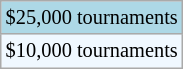<table class="wikitable" style="font-size:85%;">
<tr style="background:lightblue;">
<td>$25,000 tournaments</td>
</tr>
<tr style="background:#f0f8ff;">
<td>$10,000 tournaments</td>
</tr>
</table>
